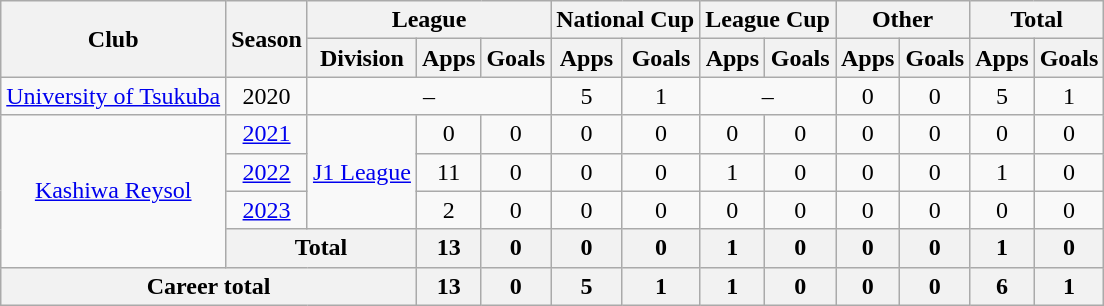<table class="wikitable" style="text-align: center">
<tr>
<th rowspan="2">Club</th>
<th rowspan="2">Season</th>
<th colspan="3">League</th>
<th colspan="2">National Cup</th>
<th colspan="2">League Cup</th>
<th colspan="2">Other</th>
<th colspan="2">Total</th>
</tr>
<tr>
<th>Division</th>
<th>Apps</th>
<th>Goals</th>
<th>Apps</th>
<th>Goals</th>
<th>Apps</th>
<th>Goals</th>
<th>Apps</th>
<th>Goals</th>
<th>Apps</th>
<th>Goals</th>
</tr>
<tr>
<td><a href='#'>University of Tsukuba</a></td>
<td>2020</td>
<td colspan="3">–</td>
<td>5</td>
<td>1</td>
<td colspan="2">–</td>
<td>0</td>
<td>0</td>
<td>5</td>
<td>1</td>
</tr>
<tr>
<td rowspan="4"><a href='#'>Kashiwa Reysol</a></td>
<td><a href='#'>2021</a></td>
<td rowspan="3"><a href='#'>J1 League</a></td>
<td>0</td>
<td>0</td>
<td>0</td>
<td>0</td>
<td>0</td>
<td>0</td>
<td>0</td>
<td>0</td>
<td>0</td>
<td>0</td>
</tr>
<tr>
<td><a href='#'>2022</a></td>
<td>11</td>
<td>0</td>
<td>0</td>
<td>0</td>
<td>1</td>
<td>0</td>
<td>0</td>
<td>0</td>
<td>1</td>
<td>0</td>
</tr>
<tr>
<td><a href='#'>2023</a></td>
<td>2</td>
<td>0</td>
<td>0</td>
<td>0</td>
<td>0</td>
<td>0</td>
<td>0</td>
<td>0</td>
<td>0</td>
<td>0</td>
</tr>
<tr>
<th colspan=2>Total</th>
<th>13</th>
<th>0</th>
<th>0</th>
<th>0</th>
<th>1</th>
<th>0</th>
<th>0</th>
<th>0</th>
<th>1</th>
<th>0</th>
</tr>
<tr>
<th colspan=3>Career total</th>
<th>13</th>
<th>0</th>
<th>5</th>
<th>1</th>
<th>1</th>
<th>0</th>
<th>0</th>
<th>0</th>
<th>6</th>
<th>1</th>
</tr>
</table>
